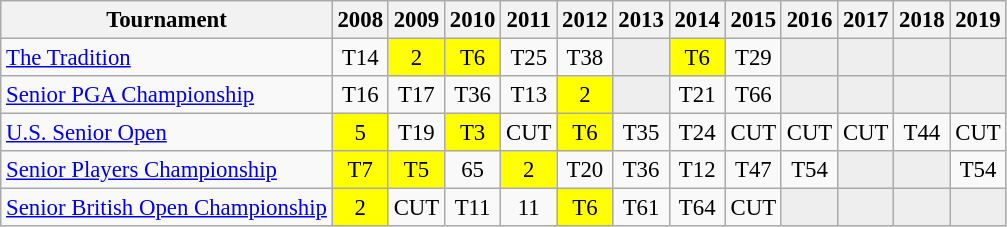<table class="wikitable" style="font-size:95%;text-align:center;">
<tr>
<th>Tournament</th>
<th>2008</th>
<th>2009</th>
<th>2010</th>
<th>2011</th>
<th>2012</th>
<th>2013</th>
<th>2014</th>
<th>2015</th>
<th>2016</th>
<th>2017</th>
<th>2018</th>
<th>2019</th>
</tr>
<tr>
<td align=left><a href='#'>The Tradition</a></td>
<td>T14</td>
<td style="background:yellow;">2</td>
<td style="background:yellow;">T6</td>
<td>T25</td>
<td>T38</td>
<td style="background:#eeeeee;"></td>
<td style="background:yellow;">T6</td>
<td>T29</td>
<td style="background:#eeeeee;"></td>
<td style="background:#eeeeee;"></td>
<td style="background:#eeeeee;"></td>
<td style="background:#eeeeee;"></td>
</tr>
<tr>
<td align=left><a href='#'>Senior PGA Championship</a></td>
<td>T16</td>
<td>T17</td>
<td>T36</td>
<td>T13</td>
<td style="background:yellow;">2</td>
<td style="background:#eeeeee;"></td>
<td>T21</td>
<td>T66</td>
<td style="background:#eeeeee;"></td>
<td style="background:#eeeeee;"></td>
<td style="background:#eeeeee;"></td>
<td style="background:#eeeeee;"></td>
</tr>
<tr>
<td align=left><a href='#'>U.S. Senior Open</a></td>
<td style="background:yellow;">5</td>
<td>T19</td>
<td style="background:yellow;">T3</td>
<td>CUT</td>
<td style="background:yellow;">T6</td>
<td>T35</td>
<td>T24</td>
<td>CUT</td>
<td>CUT</td>
<td>CUT</td>
<td>T44</td>
<td>CUT</td>
</tr>
<tr>
<td align=left><a href='#'>Senior Players Championship</a></td>
<td style="background:yellow;">T7</td>
<td style="background:yellow;">T5</td>
<td>65</td>
<td style="background:yellow;">2</td>
<td>T20</td>
<td>T36</td>
<td>T12</td>
<td>T47</td>
<td>T54</td>
<td style="background:#eeeeee;"></td>
<td style="background:#eeeeee;"></td>
<td>T54</td>
</tr>
<tr>
<td align=left><a href='#'>Senior British Open Championship</a></td>
<td style="background:yellow;">2</td>
<td>CUT</td>
<td>T11</td>
<td>11</td>
<td style="background:yellow;">T6</td>
<td>T61</td>
<td>T64</td>
<td>CUT</td>
<td style="background:#eeeeee;"></td>
<td style="background:#eeeeee;"></td>
<td style="background:#eeeeee;"></td>
<td style="background:#eeeeee;"></td>
</tr>
</table>
